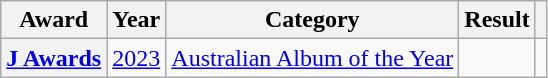<table class="wikitable sortable plainrowheaders">
<tr>
<th scope="col">Award</th>
<th scope="col">Year</th>
<th scope="col">Category</th>
<th scope="col">Result</th>
<th scope="col" class="unsortable"></th>
</tr>
<tr>
<th scope="row"><a href='#'>J Awards</a></th>
<td><a href='#'>2023</a></td>
<td><a href='#'>Australian Album of the Year</a></td>
<td></td>
<td style="text-align:center;"></td>
</tr>
</table>
